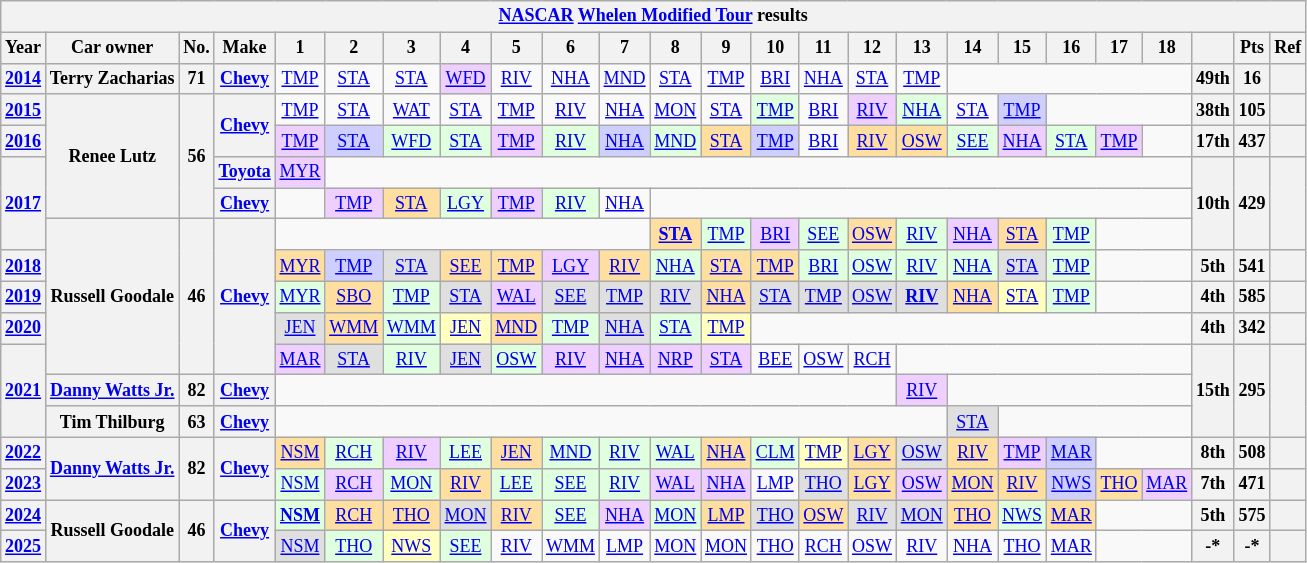<table class="wikitable" style="text-align:center; font-size:75%">
<tr>
<th colspan=38><a href='#'>NASCAR</a> <a href='#'>Whelen Modified Tour</a> results</th>
</tr>
<tr>
<th>Year</th>
<th>Car owner</th>
<th>No.</th>
<th>Make</th>
<th>1</th>
<th>2</th>
<th>3</th>
<th>4</th>
<th>5</th>
<th>6</th>
<th>7</th>
<th>8</th>
<th>9</th>
<th>10</th>
<th>11</th>
<th>12</th>
<th>13</th>
<th>14</th>
<th>15</th>
<th>16</th>
<th>17</th>
<th>18</th>
<th></th>
<th>Pts</th>
<th>Ref</th>
</tr>
<tr>
<th><a href='#'>2014</a></th>
<th>Terry Zacharias</th>
<th>71</th>
<th><a href='#'>Chevy</a></th>
<td><a href='#'>TMP</a></td>
<td><a href='#'>STA</a></td>
<td><a href='#'>STA</a></td>
<td style="background:#EFCFFF;"><a href='#'>WFD</a><br></td>
<td><a href='#'>RIV</a></td>
<td><a href='#'>NHA</a></td>
<td><a href='#'>MND</a></td>
<td><a href='#'>STA</a></td>
<td><a href='#'>TMP</a></td>
<td><a href='#'>BRI</a></td>
<td><a href='#'>NHA</a></td>
<td><a href='#'>STA</a></td>
<td><a href='#'>TMP</a></td>
<td colspan=5></td>
<th>49th</th>
<th>16</th>
<th></th>
</tr>
<tr>
<th><a href='#'>2015</a></th>
<th rowspan=4>Renee Lutz</th>
<th rowspan=4>56</th>
<th rowspan=2><a href='#'>Chevy</a></th>
<td><a href='#'>TMP</a></td>
<td><a href='#'>STA</a></td>
<td><a href='#'>WAT</a></td>
<td><a href='#'>STA</a></td>
<td><a href='#'>TMP</a></td>
<td><a href='#'>RIV</a></td>
<td><a href='#'>NHA</a></td>
<td><a href='#'>MON</a></td>
<td><a href='#'>STA</a></td>
<td style="background:#DFFFDF;"><a href='#'>TMP</a><br></td>
<td><a href='#'>BRI</a></td>
<td style="background:#EFCFFF;"><a href='#'>RIV</a><br></td>
<td style="background:#DFFFDF;"><a href='#'>NHA</a><br></td>
<td><a href='#'>STA</a></td>
<td style="background:#CFCFFF;"><a href='#'>TMP</a><br></td>
<td colspan=3></td>
<th>38th</th>
<th>105</th>
<th></th>
</tr>
<tr>
<th><a href='#'>2016</a></th>
<td style="background:#EFCFFF;"><a href='#'>TMP</a><br></td>
<td style="background:#CFCFFF;"><a href='#'>STA</a><br></td>
<td style="background:#DFFFDF;"><a href='#'>WFD</a><br></td>
<td style="background:#DFFFDF;"><a href='#'>STA</a><br></td>
<td style="background:#EFCFFF;"><a href='#'>TMP</a><br></td>
<td style="background:#DFFFDF;"><a href='#'>RIV</a><br></td>
<td style="background:#CFCFFF;"><a href='#'>NHA</a><br></td>
<td style="background:#DFFFDF;"><a href='#'>MND</a><br></td>
<td style="background:#FFDF9F;"><a href='#'>STA</a><br></td>
<td style="background:#CFCFFF;"><a href='#'>TMP</a><br></td>
<td><a href='#'>BRI</a></td>
<td style="background:#FFDF9F;"><a href='#'>RIV</a><br></td>
<td style="background:#FFDF9F;"><a href='#'>OSW</a><br></td>
<td style="background:#DFFFDF;"><a href='#'>SEE</a><br></td>
<td style="background:#EFCFFF;"><a href='#'>NHA</a><br></td>
<td style="background:#DFFFDF;"><a href='#'>STA</a><br></td>
<td style="background:#EFCFFF;"><a href='#'>TMP</a><br></td>
<td></td>
<th>17th</th>
<th>437</th>
<th></th>
</tr>
<tr>
<th rowspan=3><a href='#'>2017</a></th>
<th><a href='#'>Toyota</a></th>
<td style="background:#EFCFFF;"><a href='#'>MYR</a><br></td>
<td colspan=17></td>
<th rowspan=3>10th</th>
<th rowspan=3>429</th>
<th rowspan=3></th>
</tr>
<tr>
<th><a href='#'>Chevy</a></th>
<td></td>
<td style="background:#EFCFFF;"><a href='#'>TMP</a><br></td>
<td style="background:#FFDF9F;"><a href='#'>STA</a><br></td>
<td style="background:#DFFFDF;"><a href='#'>LGY</a><br></td>
<td style="background:#EFCFFF;"><a href='#'>TMP</a><br></td>
<td style="background:#DFFFDF;"><a href='#'>RIV</a><br></td>
<td><a href='#'>NHA</a></td>
<td colspan=11></td>
</tr>
<tr>
<th rowspan=5>Russell Goodale</th>
<th rowspan=5>46</th>
<th rowspan=5><a href='#'>Chevy</a></th>
<td colspan=7></td>
<td style="background:#FFDF9F;"><strong><a href='#'>STA</a></strong><br></td>
<td style="background:#DFFFDF;"><a href='#'>TMP</a><br></td>
<td style="background:#EFCFFF;"><a href='#'>BRI</a><br></td>
<td style="background:#DFFFDF;"><a href='#'>SEE</a><br></td>
<td style="background:#FFDF9F;"><a href='#'>OSW</a><br></td>
<td style="background:#DFFFDF;"><a href='#'>RIV</a><br></td>
<td style="background:#EFCFFF;"><a href='#'>NHA</a><br></td>
<td style="background:#FFDF9F;"><a href='#'>STA</a><br></td>
<td style="background:#DFFFDF;"><a href='#'>TMP</a><br></td>
<td colspan=2></td>
</tr>
<tr>
<th><a href='#'>2018</a></th>
<td style="background:#FFDF9F;"><a href='#'>MYR</a><br></td>
<td style="background:#CFCFFF;"><a href='#'>TMP</a><br></td>
<td style="background:#DFDFDF;"><a href='#'>STA</a><br></td>
<td style="background:#FFDF9F;"><a href='#'>SEE</a><br></td>
<td style="background:#FFDF9F;"><a href='#'>TMP</a><br></td>
<td style="background:#EFCFFF;"><a href='#'>LGY</a><br></td>
<td style="background:#FFDF9F;"><a href='#'>RIV</a><br></td>
<td style="background:#DFFFDF;"><a href='#'>NHA</a><br></td>
<td style="background:#FFDF9F;"><a href='#'>STA</a><br></td>
<td style="background:#FFDF9F;"><a href='#'>TMP</a><br></td>
<td style="background:#DFFFDF;"><a href='#'>BRI</a><br></td>
<td style="background:#DFFFDF;"><a href='#'>OSW</a><br></td>
<td style="background:#DFFFDF;"><a href='#'>RIV</a><br></td>
<td style="background:#DFFFDF;"><a href='#'>NHA</a><br></td>
<td style="background:#DFDFDF;"><a href='#'>STA</a><br></td>
<td style="background:#DFFFDF;"><a href='#'>TMP</a><br></td>
<td colspan=2></td>
<th>5th</th>
<th>541</th>
<th></th>
</tr>
<tr>
<th><a href='#'>2019</a></th>
<td style="background:#DFFFDF;"><a href='#'>MYR</a><br></td>
<td style="background:#FFDF9F;"><a href='#'>SBO</a><br></td>
<td style="background:#DFFFDF;"><a href='#'>TMP</a><br></td>
<td style="background:#DFDFDF;"><a href='#'>STA</a><br></td>
<td style="background:#EFCFFF;"><a href='#'>WAL</a><br></td>
<td style="background:#DFDFDF;"><a href='#'>SEE</a><br></td>
<td style="background:#DFDFDF;"><a href='#'>TMP</a><br></td>
<td style="background:#DFDFDF;"><a href='#'>RIV</a><br></td>
<td style="background:#FFDF9F;"><a href='#'>NHA</a><br></td>
<td style="background:#DFDFDF;"><a href='#'>STA</a><br></td>
<td style="background:#DFDFDF;"><a href='#'>TMP</a><br></td>
<td style="background:#DFDFDF;"><a href='#'>OSW</a><br></td>
<td style="background:#DFDFDF;"><strong><a href='#'>RIV</a></strong><br></td>
<td style="background:#FFDF9F;"><a href='#'>NHA</a><br></td>
<td style="background:#FFFFBF;"><a href='#'>STA</a><br></td>
<td style="background:#DFFFDF;"><a href='#'>TMP</a><br></td>
<td colspan=2></td>
<th>4th</th>
<th>585</th>
<th></th>
</tr>
<tr>
<th><a href='#'>2020</a></th>
<td style="background:#DFDFDF;"><a href='#'>JEN</a><br></td>
<td style="background:#FFDF9F;"><a href='#'>WMM</a><br></td>
<td style="background:#DFFFDF;"><a href='#'>WMM</a><br></td>
<td style="background:#FFFFBF;"><a href='#'>JEN</a><br></td>
<td style="background:#FFDF9F;"><a href='#'>MND</a><br></td>
<td style="background:#DFFFDF;"><a href='#'>TMP</a><br></td>
<td style="background:#DFDFDF;"><a href='#'>NHA</a><br></td>
<td style="background:#DFFFDF;"><a href='#'>STA</a><br></td>
<td style="background:#FFFFBF;"><a href='#'>TMP</a><br></td>
<td colspan=9></td>
<th>4th</th>
<th>342</th>
<th></th>
</tr>
<tr>
<th rowspan=3><a href='#'>2021</a></th>
<td style="background:#EFCFFF;"><a href='#'>MAR</a><br></td>
<td style="background:#DFDFDF;"><a href='#'>STA</a><br></td>
<td style="background:#DFFFDF;"><a href='#'>RIV</a><br></td>
<td style="background:#DFDFDF;"><a href='#'>JEN</a><br></td>
<td style="background:#DFFFDF;"><a href='#'>OSW</a><br></td>
<td style="background:#EFCFFF;"><a href='#'>RIV</a><br></td>
<td style="background:#EFCFFF;"><a href='#'>NHA</a><br></td>
<td style="background:#EFCFFF;"><a href='#'>NRP</a><br></td>
<td style="background:#EFCFFF;"><a href='#'>STA</a><br></td>
<td><a href='#'>BEE</a></td>
<td><a href='#'>OSW</a></td>
<td><a href='#'>RCH</a></td>
<td colspan=6></td>
<th rowspan=3>15th</th>
<th rowspan=3>295</th>
<th rowspan=3></th>
</tr>
<tr>
<th><a href='#'>Danny Watts Jr.</a></th>
<th>82</th>
<th><a href='#'>Chevy</a></th>
<td colspan=12></td>
<td style="background:#EFCFFF;"><a href='#'>RIV</a><br></td>
<td colspan=5></td>
</tr>
<tr>
<th>Tim Thilburg</th>
<th>63</th>
<th><a href='#'>Chevy</a></th>
<td colspan=13></td>
<td style="background:#DFDFDF;"><a href='#'>STA</a><br></td>
<td colspan=4></td>
</tr>
<tr>
<th><a href='#'>2022</a></th>
<th rowspan=2><a href='#'>Danny Watts Jr.</a></th>
<th rowspan=2>82</th>
<th rowspan=2><a href='#'>Chevy</a></th>
<td style="background:#FFDF9F;"><a href='#'>NSM</a><br></td>
<td style="background:#DFFFDF;"><a href='#'>RCH</a><br></td>
<td style="background:#EFCFFF;"><a href='#'>RIV</a><br></td>
<td style="background:#DFFFDF;"><a href='#'>LEE</a><br></td>
<td style="background:#FFDF9F;"><a href='#'>JEN</a><br></td>
<td style="background:#DFFFDF;"><a href='#'>MND</a><br></td>
<td style="background:#DFFFDF;"><a href='#'>RIV</a><br></td>
<td style="background:#DFFFDF;"><a href='#'>WAL</a><br></td>
<td style="background:#FFDF9F;"><a href='#'>NHA</a><br></td>
<td style="background:#DFFFDF;"><a href='#'>CLM</a><br></td>
<td style="background:#FFFFBF;"><a href='#'>TMP</a><br></td>
<td style="background:#FFDF9F;"><a href='#'>LGY</a><br></td>
<td style="background:#DFDFDF;"><a href='#'>OSW</a><br></td>
<td style="background:#FFDF9F;"><a href='#'>RIV</a><br></td>
<td style="background:#EFCFFF;"><a href='#'>TMP</a><br></td>
<td style="background:#CFCFFF;"><a href='#'>MAR</a><br></td>
<td colspan=2></td>
<th>8th</th>
<th>508</th>
<th></th>
</tr>
<tr>
<th><a href='#'>2023</a></th>
<td style="background:#DFFFDF;"><a href='#'>NSM</a><br></td>
<td style="background:#EFCFFF;"><a href='#'>RCH</a><br></td>
<td style="background:#DFFFDF;"><a href='#'>MON</a><br></td>
<td style="background:#FFDF9F;"><a href='#'>RIV</a><br></td>
<td style="background:#DFFFDF;"><a href='#'>LEE</a><br></td>
<td style="background:#DFFFDF;"><a href='#'>SEE</a><br></td>
<td style="background:#DFFFDF;"><a href='#'>RIV</a><br></td>
<td style="background:#EFCFFF;"><a href='#'>WAL</a><br></td>
<td style="background:#EFCFFF;"><a href='#'>NHA</a><br></td>
<td><a href='#'>LMP</a></td>
<td style="background:#DFDFDF;"><a href='#'>THO</a><br></td>
<td style="background:#FFDF9F;"><a href='#'>LGY</a><br></td>
<td style="background:#EFCFFF;"><a href='#'>OSW</a><br></td>
<td style="background:#FFDF9F;"><a href='#'>MON</a><br></td>
<td style="background:#FFDF9F;"><a href='#'>RIV</a><br></td>
<td style="background:#CFCFFF;"><a href='#'>NWS</a><br></td>
<td style="background:#FFDF9F;"><a href='#'>THO</a><br></td>
<td style="background:#EFCFFF;"><a href='#'>MAR</a><br></td>
<th>7th</th>
<th>471</th>
<th></th>
</tr>
<tr>
<th><a href='#'>2024</a></th>
<th rowspan=2>Russell Goodale</th>
<th rowspan=2>46</th>
<th rowspan=2><a href='#'>Chevy</a></th>
<td style="background:#DFFFDF;"><strong><a href='#'>NSM</a></strong><br></td>
<td style="background:#FFDF9F;"><a href='#'>RCH</a><br></td>
<td style="background:#FFDF9F;"><a href='#'>THO</a><br></td>
<td style="background:#DFDFDF;"><a href='#'>MON</a><br></td>
<td style="background:#FFDF9F;"><a href='#'>RIV</a><br></td>
<td style="background:#DFFFDF;"><a href='#'>SEE</a><br></td>
<td style="background:#EFCFFF;"><a href='#'>NHA</a><br></td>
<td style="background:#DFFFDF;"><a href='#'>MON</a><br></td>
<td style="background:#FFDF9F;"><a href='#'>LMP</a><br></td>
<td style="background:#DFDFDF;"><a href='#'>THO</a><br></td>
<td style="background:#FFDF9F;"><a href='#'>OSW</a><br></td>
<td style="background:#DFDFDF;"><a href='#'>RIV</a><br></td>
<td style="background:#DFDFDF;"><a href='#'>MON</a><br></td>
<td style="background:#FFDF9F;"><a href='#'>THO</a><br></td>
<td style="background:#DFFFDF;"><a href='#'>NWS</a><br></td>
<td style="background:#FFDF9F;"><a href='#'>MAR</a><br></td>
<td colspan=2></td>
<th>5th</th>
<th>575</th>
<th></th>
</tr>
<tr>
<th><a href='#'>2025</a></th>
<td style="background:#DFDFDF;"><a href='#'>NSM</a><br></td>
<td style="background:#DFFFDF;"><a href='#'>THO</a><br></td>
<td style="background:#FFFFBF;"><a href='#'>NWS</a><br></td>
<td style="background:#DFFFDF;"><a href='#'>SEE</a><br></td>
<td><a href='#'>RIV</a></td>
<td><a href='#'>WMM</a></td>
<td><a href='#'>LMP</a></td>
<td><a href='#'>MON</a></td>
<td style="background:#;"><a href='#'>MON</a><br></td>
<td><a href='#'>THO</a></td>
<td><a href='#'>RCH</a></td>
<td><a href='#'>OSW</a></td>
<td><a href='#'>RIV</a></td>
<td><a href='#'>NHA</a></td>
<td><a href='#'>THO</a></td>
<td><a href='#'>MAR</a></td>
<td colspan=2></td>
<th>-*</th>
<th>-*</th>
<th></th>
</tr>
</table>
